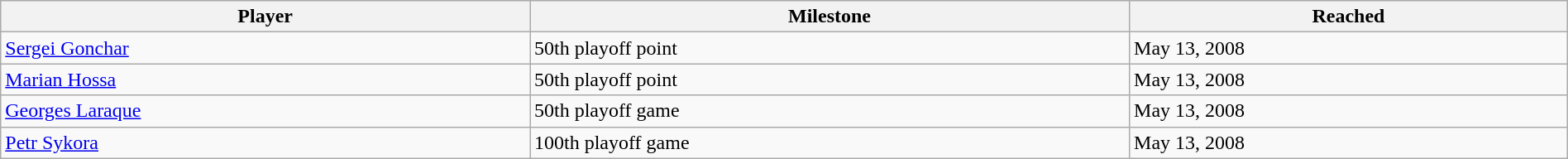<table class="wikitable" style="width:100%;">
<tr>
<th>Player</th>
<th>Milestone</th>
<th>Reached</th>
</tr>
<tr>
<td><a href='#'>Sergei Gonchar</a></td>
<td>50th playoff point</td>
<td>May 13, 2008</td>
</tr>
<tr>
<td><a href='#'>Marian Hossa</a></td>
<td>50th playoff point</td>
<td>May 13, 2008</td>
</tr>
<tr>
<td><a href='#'>Georges Laraque</a></td>
<td>50th playoff game</td>
<td>May 13, 2008</td>
</tr>
<tr>
<td><a href='#'>Petr Sykora</a></td>
<td>100th playoff game</td>
<td>May 13, 2008</td>
</tr>
</table>
